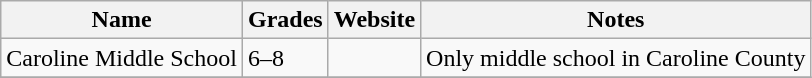<table class="wikitable">
<tr>
<th>Name</th>
<th>Grades</th>
<th>Website</th>
<th>Notes</th>
</tr>
<tr>
<td>Caroline Middle School</td>
<td>6–8</td>
<td></td>
<td>Only middle school in Caroline County</td>
</tr>
<tr>
</tr>
</table>
